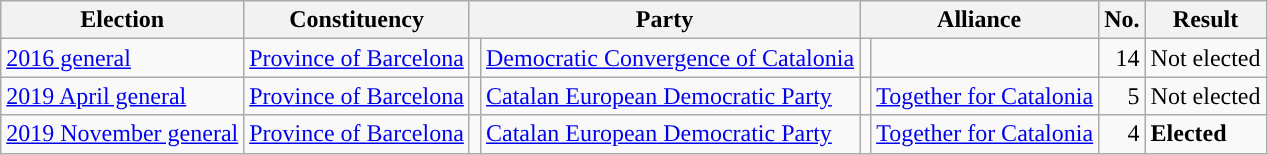<table class="wikitable" style="text-align:left;">
<tr>
<th scope=col>Election</th>
<th scope=col>Constituency</th>
<th scope=col colspan="2">Party</th>
<th scope=col colspan="2">Alliance</th>
<th scope=col>No.</th>
<th scope=col>Result</th>
</tr>
<tr>
<td><a href='#'>2016 general</a></td>
<td><a href='#'>Province of Barcelona</a></td>
<td style="background:"></td>
<td><a href='#'>Democratic Convergence of Catalonia</a></td>
<td></td>
<td></td>
<td align=right>14</td>
<td>Not elected</td>
</tr>
<tr>
<td><a href='#'>2019 April general</a></td>
<td><a href='#'>Province of Barcelona</a></td>
<td style="background:"></td>
<td><a href='#'>Catalan European Democratic Party</a></td>
<td style="background:"></td>
<td><a href='#'>Together for Catalonia</a></td>
<td align=right>5</td>
<td>Not elected</td>
</tr>
<tr>
<td><a href='#'>2019 November general</a></td>
<td><a href='#'>Province of Barcelona</a></td>
<td style="background:"></td>
<td><a href='#'>Catalan European Democratic Party</a></td>
<td style="background:"></td>
<td><a href='#'>Together for Catalonia</a></td>
<td align=right>4</td>
<td><strong>Elected</strong></td>
</tr>
</table>
